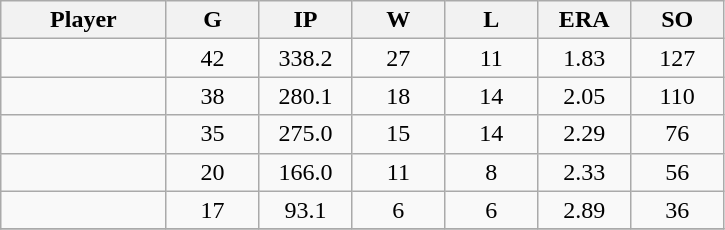<table class="wikitable sortable">
<tr>
<th bgcolor="#DDDDFF" width="16%">Player</th>
<th bgcolor="#DDDDFF" width="9%">G</th>
<th bgcolor="#DDDDFF" width="9%">IP</th>
<th bgcolor="#DDDDFF" width="9%">W</th>
<th bgcolor="#DDDDFF" width="9%">L</th>
<th bgcolor="#DDDDFF" width="9%">ERA</th>
<th bgcolor="#DDDDFF" width="9%">SO</th>
</tr>
<tr align="center">
<td></td>
<td>42</td>
<td>338.2</td>
<td>27</td>
<td>11</td>
<td>1.83</td>
<td>127</td>
</tr>
<tr align="center">
<td></td>
<td>38</td>
<td>280.1</td>
<td>18</td>
<td>14</td>
<td>2.05</td>
<td>110</td>
</tr>
<tr align="center">
<td></td>
<td>35</td>
<td>275.0</td>
<td>15</td>
<td>14</td>
<td>2.29</td>
<td>76</td>
</tr>
<tr align="center">
<td></td>
<td>20</td>
<td>166.0</td>
<td>11</td>
<td>8</td>
<td>2.33</td>
<td>56</td>
</tr>
<tr align="center">
<td></td>
<td>17</td>
<td>93.1</td>
<td>6</td>
<td>6</td>
<td>2.89</td>
<td>36</td>
</tr>
<tr align="center">
</tr>
</table>
